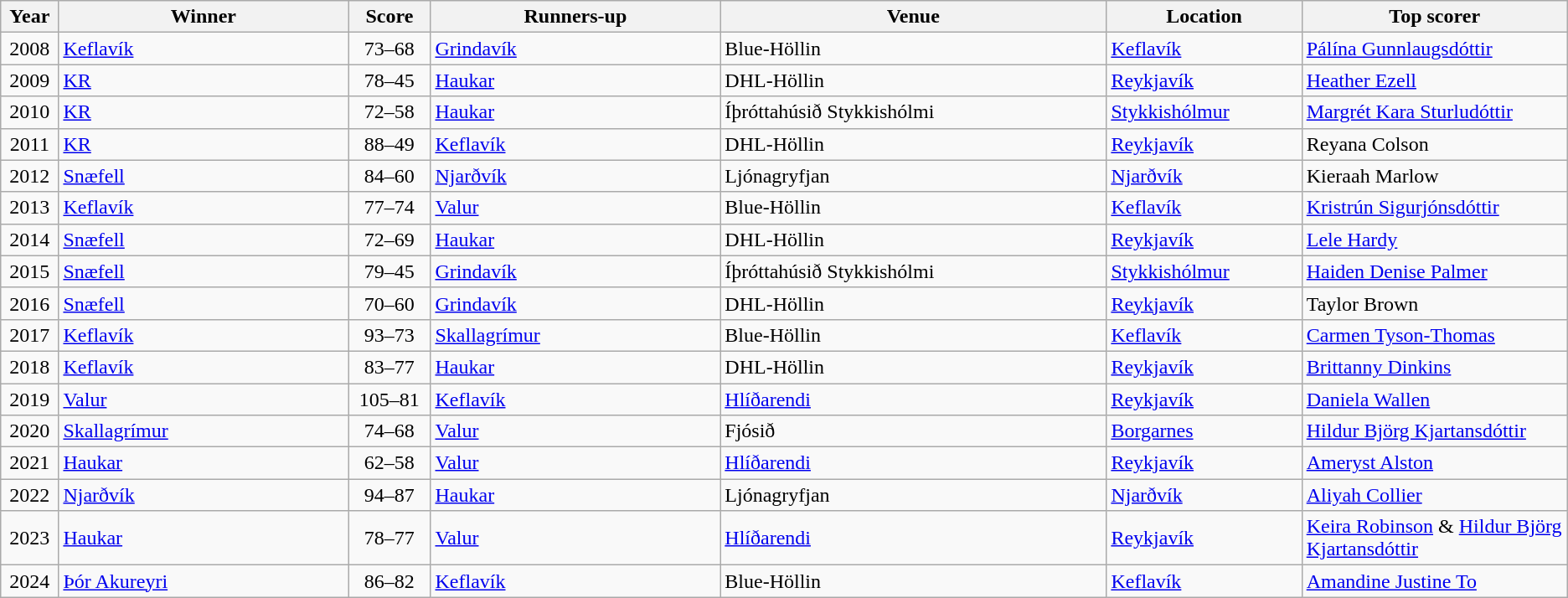<table class="wikitable">
<tr>
<th width=1%>Year</th>
<th width=12%>Winner</th>
<th width="3%">Score</th>
<th width="12%">Runners-up</th>
<th width="16%">Venue</th>
<th width="8%">Location</th>
<th width=11%>Top scorer</th>
</tr>
<tr>
<td align=center>2008</td>
<td><a href='#'>Keflavík</a></td>
<td align="center">73–68</td>
<td><a href='#'>Grindavík</a></td>
<td>Blue-Höllin</td>
<td><a href='#'>Keflavík</a></td>
<td> <a href='#'>Pálína Gunnlaugsdóttir</a></td>
</tr>
<tr>
<td align=center>2009</td>
<td><a href='#'>KR</a></td>
<td align="center">78–45</td>
<td><a href='#'>Haukar</a></td>
<td>DHL-Höllin</td>
<td><a href='#'>Reykjavík</a></td>
<td> <a href='#'>Heather Ezell</a></td>
</tr>
<tr>
<td align=center>2010</td>
<td><a href='#'>KR</a></td>
<td align="center">72–58</td>
<td><a href='#'>Haukar</a></td>
<td>Íþróttahúsið Stykkishólmi</td>
<td><a href='#'>Stykkishólmur</a></td>
<td> <a href='#'>Margrét Kara Sturludóttir</a></td>
</tr>
<tr>
<td align=center>2011</td>
<td><a href='#'>KR</a></td>
<td align="center">88–49</td>
<td><a href='#'>Keflavík</a></td>
<td>DHL-Höllin</td>
<td><a href='#'>Reykjavík</a></td>
<td> Reyana Colson</td>
</tr>
<tr>
<td align=center>2012</td>
<td><a href='#'>Snæfell</a></td>
<td align="center">84–60</td>
<td><a href='#'>Njarðvík</a></td>
<td>Ljónagryfjan</td>
<td><a href='#'>Njarðvík</a></td>
<td> Kieraah Marlow</td>
</tr>
<tr>
<td align=center>2013</td>
<td><a href='#'>Keflavík</a></td>
<td align="center">77–74</td>
<td><a href='#'>Valur</a></td>
<td>Blue-Höllin</td>
<td><a href='#'>Keflavík</a></td>
<td> <a href='#'>Kristrún Sigurjónsdóttir</a></td>
</tr>
<tr>
<td align=center>2014</td>
<td><a href='#'>Snæfell</a></td>
<td align="center">72–69</td>
<td><a href='#'>Haukar</a></td>
<td>DHL-Höllin</td>
<td><a href='#'>Reykjavík</a></td>
<td> <a href='#'>Lele Hardy</a></td>
</tr>
<tr>
<td align=center>2015</td>
<td><a href='#'>Snæfell</a></td>
<td align="center">79–45</td>
<td><a href='#'>Grindavík</a></td>
<td>Íþróttahúsið Stykkishólmi</td>
<td><a href='#'>Stykkishólmur</a></td>
<td> <a href='#'>Haiden Denise Palmer</a></td>
</tr>
<tr>
<td align=center>2016</td>
<td><a href='#'>Snæfell</a></td>
<td align="center">70–60</td>
<td><a href='#'>Grindavík</a></td>
<td>DHL-Höllin</td>
<td><a href='#'>Reykjavík</a></td>
<td> Taylor Brown</td>
</tr>
<tr>
<td align=center>2017</td>
<td><a href='#'>Keflavík</a></td>
<td align="center">93–73</td>
<td><a href='#'>Skallagrímur</a></td>
<td>Blue-Höllin</td>
<td><a href='#'>Keflavík</a></td>
<td> <a href='#'>Carmen Tyson-Thomas</a></td>
</tr>
<tr>
<td align=center>2018</td>
<td><a href='#'>Keflavík</a></td>
<td align="center">83–77</td>
<td><a href='#'>Haukar</a></td>
<td>DHL-Höllin</td>
<td><a href='#'>Reykjavík</a></td>
<td> <a href='#'>Brittanny Dinkins</a></td>
</tr>
<tr>
<td align=center>2019</td>
<td><a href='#'>Valur</a></td>
<td align="center">105–81</td>
<td><a href='#'>Keflavík</a></td>
<td><a href='#'>Hlíðarendi</a></td>
<td><a href='#'>Reykjavík</a></td>
<td> <a href='#'>Daniela Wallen</a></td>
</tr>
<tr>
<td align=center>2020</td>
<td><a href='#'>Skallagrímur</a></td>
<td align="center">74–68</td>
<td><a href='#'>Valur</a></td>
<td>Fjósið</td>
<td><a href='#'>Borgarnes</a></td>
<td> <a href='#'>Hildur Björg Kjartansdóttir</a></td>
</tr>
<tr>
<td align=center>2021</td>
<td><a href='#'>Haukar</a></td>
<td align="center">62–58</td>
<td><a href='#'>Valur</a></td>
<td><a href='#'>Hlíðarendi</a></td>
<td><a href='#'>Reykjavík</a></td>
<td> <a href='#'>Ameryst Alston</a></td>
</tr>
<tr>
<td align=center>2022</td>
<td><a href='#'>Njarðvík</a></td>
<td align="center">94–87</td>
<td><a href='#'>Haukar</a></td>
<td>Ljónagryfjan</td>
<td><a href='#'>Njarðvík</a></td>
<td> <a href='#'>Aliyah Collier</a></td>
</tr>
<tr>
<td align=center>2023</td>
<td><a href='#'>Haukar</a></td>
<td align="center">78–77</td>
<td><a href='#'>Valur</a></td>
<td><a href='#'>Hlíðarendi</a></td>
<td><a href='#'>Reykjavík</a></td>
<td> <a href='#'>Keira Robinson</a> &  <a href='#'>Hildur Björg Kjartansdóttir</a></td>
</tr>
<tr>
<td align=center>2024</td>
<td><a href='#'>Þór Akureyri</a></td>
<td align="center">86–82</td>
<td><a href='#'>Keflavík</a></td>
<td>Blue-Höllin</td>
<td><a href='#'>Keflavík</a></td>
<td> <a href='#'>Amandine Justine To</a></td>
</tr>
</table>
